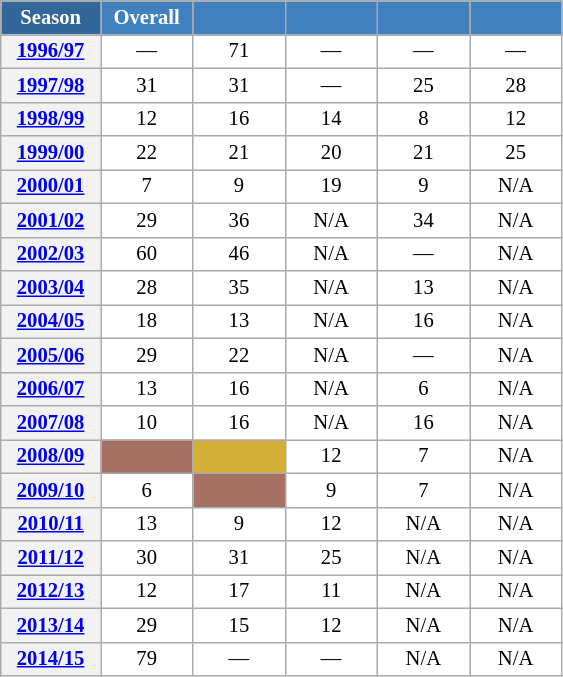<table class="wikitable" style="font-size:86%; text-align:center; border:grey solid 1px; border-collapse:collapse; background:#ffffff;">
<tr>
<th style="background-color:#369; color:white; width:60px;"> Season </th>
<th style="background-color:#4180be; color:white; width:55px;">Overall</th>
<th style="background-color:#4180be; color:white; width:55px;"></th>
<th style="background-color:#4180be; color:white; width:55px;"></th>
<th style="background-color:#4180be; color:white; width:55px;"></th>
<th style="background-color:#4180be; color:white; width:55px;"></th>
</tr>
<tr>
<th scope=row align=center><a href='#'>1996/97</a></th>
<td align=center>—</td>
<td align=center>71</td>
<td align=center>—</td>
<td align=center>—</td>
<td align=center>—</td>
</tr>
<tr>
<th scope=row align=center><a href='#'>1997/98</a></th>
<td align=center>31</td>
<td align=center>31</td>
<td align=center>—</td>
<td align=center>25</td>
<td align=center>28</td>
</tr>
<tr>
<th scope=row align=center><a href='#'>1998/99</a></th>
<td align=center>12</td>
<td align=center>16</td>
<td align=center>14</td>
<td align=center>8</td>
<td align=center>12</td>
</tr>
<tr>
<th scope=row align=center><a href='#'>1999/00</a></th>
<td align=center>22</td>
<td align=center>21</td>
<td align=center>20</td>
<td align=center>21</td>
<td align=center>25</td>
</tr>
<tr>
<th scope=row align=center><a href='#'>2000/01</a></th>
<td align=center>7</td>
<td align=center>9</td>
<td align=center>19</td>
<td align=center>9</td>
<td align=center>N/A</td>
</tr>
<tr>
<th scope=row align=center><a href='#'>2001/02</a></th>
<td align=center>29</td>
<td align=center>36</td>
<td align=center>N/A</td>
<td align=center>34</td>
<td align=center>N/A</td>
</tr>
<tr>
<th scope=row align=center><a href='#'>2002/03</a></th>
<td align=center>60</td>
<td align=center>46</td>
<td align=center>N/A</td>
<td align=center>—</td>
<td align=center>N/A</td>
</tr>
<tr>
<th scope=row align=center><a href='#'>2003/04</a></th>
<td align=center>28</td>
<td align=center>35</td>
<td align=center>N/A</td>
<td align=center>13</td>
<td align=center>N/A</td>
</tr>
<tr>
<th scope=row align=center><a href='#'>2004/05</a></th>
<td align=center>18</td>
<td align=center>13</td>
<td align=center>N/A</td>
<td align=center>16</td>
<td align=center>N/A</td>
</tr>
<tr>
<th scope=row align=center><a href='#'>2005/06</a></th>
<td align=center>29</td>
<td align=center>22</td>
<td align=center>N/A</td>
<td align=center>—</td>
<td align=center>N/A</td>
</tr>
<tr>
<th scope=row align=center><a href='#'>2006/07</a></th>
<td align=center>13</td>
<td align=center>16</td>
<td align=center>N/A</td>
<td align=center>6</td>
<td align=center>N/A</td>
</tr>
<tr>
<th scope=row align=center><a href='#'>2007/08</a></th>
<td align=center>10</td>
<td align=center>16</td>
<td align=center>N/A</td>
<td align=center>16</td>
<td align=center>N/A</td>
</tr>
<tr>
<th scope=row align=center><a href='#'>2008/09</a></th>
<td align=center bgcolor=#A57164></td>
<td align=center bgcolor=#D4AF37></td>
<td align=center>12</td>
<td align=center>7</td>
<td align=center>N/A</td>
</tr>
<tr>
<th scope=row align=center><a href='#'>2009/10</a></th>
<td align=center>6</td>
<td align=center bgcolor=#A57164></td>
<td align=center>9</td>
<td align=center>7</td>
<td align=center>N/A</td>
</tr>
<tr>
<th scope=row align=center><a href='#'>2010/11</a></th>
<td align=center>13</td>
<td align=center>9</td>
<td align=center>12</td>
<td align=center>N/A</td>
<td align=center>N/A</td>
</tr>
<tr>
<th scope=row align=center><a href='#'>2011/12</a></th>
<td align=center>30</td>
<td align=center>31</td>
<td align=center>25</td>
<td align=center>N/A</td>
<td align=center>N/A</td>
</tr>
<tr>
<th scope=row align=center><a href='#'>2012/13</a></th>
<td align=center>12</td>
<td align=center>17</td>
<td align=center>11</td>
<td align=center>N/A</td>
<td align=center>N/A</td>
</tr>
<tr>
<th scope=row align=center><a href='#'>2013/14</a></th>
<td align=center>29</td>
<td align=center>15</td>
<td align=center>12</td>
<td align=center>N/A</td>
<td align=center>N/A</td>
</tr>
<tr>
<th scope=row align=center><a href='#'>2014/15</a></th>
<td align=center>79</td>
<td align=center>—</td>
<td align=center>—</td>
<td align=center>N/A</td>
<td align=center>N/A</td>
</tr>
</table>
